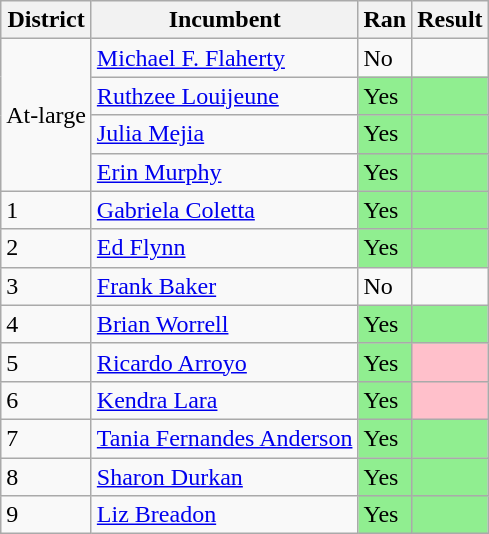<table class="wikitable">
<tr>
<th>District</th>
<th>Incumbent</th>
<th>Ran</th>
<th>Result</th>
</tr>
<tr>
<td rowspan="4">At-large</td>
<td><a href='#'>Michael F. Flaherty</a></td>
<td>No</td>
<td></td>
</tr>
<tr>
<td><a href='#'>Ruthzee Louijeune</a></td>
<td bgcolor=lightgreen>Yes</td>
<td bgcolor=lightgreen></td>
</tr>
<tr>
<td><a href='#'>Julia Mejia</a></td>
<td bgcolor=lightgreen>Yes</td>
<td bgcolor=lightgreen></td>
</tr>
<tr>
<td><a href='#'>Erin Murphy</a></td>
<td bgcolor=lightgreen>Yes</td>
<td bgcolor=lightgreen></td>
</tr>
<tr>
<td>1</td>
<td><a href='#'>Gabriela Coletta</a></td>
<td bgcolor=lightgreen>Yes</td>
<td bgcolor=lightgreen></td>
</tr>
<tr>
<td>2</td>
<td><a href='#'>Ed Flynn</a> </td>
<td bgcolor=lightgreen>Yes</td>
<td bgcolor=lightgreen></td>
</tr>
<tr>
<td>3</td>
<td><a href='#'>Frank Baker</a></td>
<td>No</td>
<td></td>
</tr>
<tr>
<td>4</td>
<td><a href='#'>Brian Worrell</a></td>
<td bgcolor=lightgreen>Yes</td>
<td bgcolor=lightgreen></td>
</tr>
<tr>
<td>5</td>
<td><a href='#'>Ricardo Arroyo</a></td>
<td bgcolor=lightgreen>Yes</td>
<td bgcolor=pink></td>
</tr>
<tr>
<td>6</td>
<td><a href='#'>Kendra Lara</a></td>
<td bgcolor=lightgreen>Yes</td>
<td bgcolor=pink></td>
</tr>
<tr>
<td>7</td>
<td><a href='#'>Tania Fernandes Anderson</a></td>
<td bgcolor=lightgreen>Yes</td>
<td bgcolor=lightgreen></td>
</tr>
<tr>
<td>8</td>
<td><a href='#'>Sharon Durkan</a></td>
<td bgcolor=lightgreen>Yes</td>
<td bgcolor=lightgreen></td>
</tr>
<tr>
<td>9</td>
<td><a href='#'>Liz Breadon</a></td>
<td bgcolor=lightgreen>Yes</td>
<td bgcolor=lightgreen></td>
</tr>
</table>
